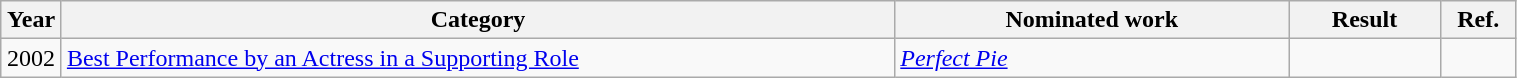<table class="wikitable" style="width:80%;">
<tr>
<th style="width:4%;">Year</th>
<th style="width:55%;">Category</th>
<th style="width:26%;">Nominated work</th>
<th style="width:10%;">Result</th>
<th width=5%>Ref.</th>
</tr>
<tr>
<td align="center">2002</td>
<td><a href='#'>Best Performance by an Actress in a Supporting Role</a></td>
<td><em><a href='#'>Perfect Pie</a></em></td>
<td></td>
<td align="center"></td>
</tr>
</table>
